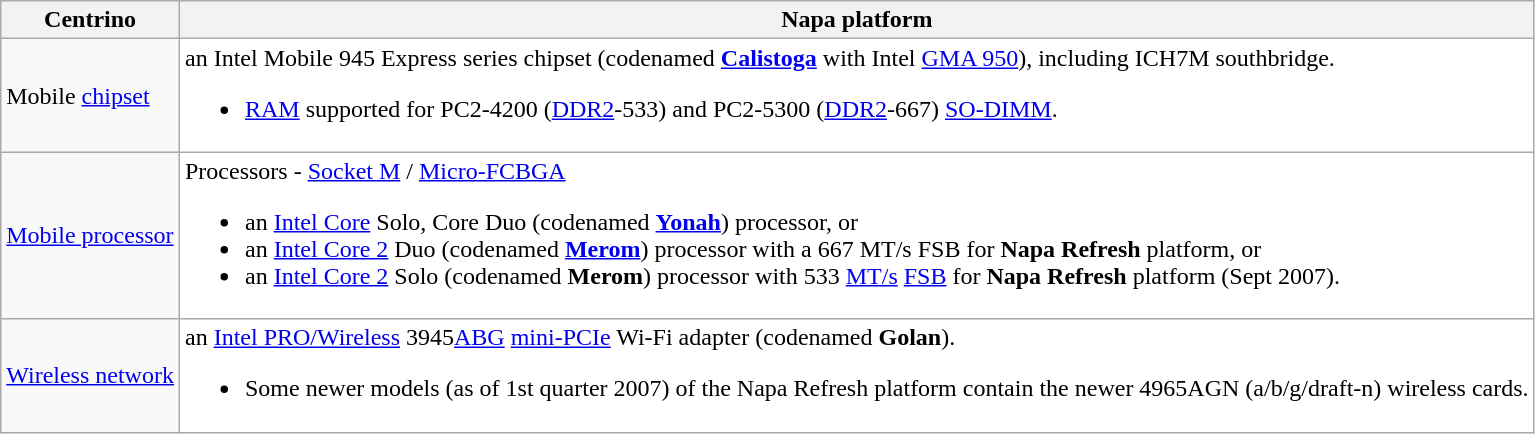<table class="wikitable">
<tr>
<th>Centrino</th>
<th>Napa platform</th>
</tr>
<tr>
<td>Mobile <a href='#'>chipset</a></td>
<td style="background:white">an Intel Mobile 945 Express series chipset (codenamed <strong><a href='#'>Calistoga</a></strong> with Intel <a href='#'>GMA 950</a>), including ICH7M southbridge.<br><ul><li><a href='#'>RAM</a> supported for PC2-4200 (<a href='#'>DDR2</a>-533) and PC2-5300 (<a href='#'>DDR2</a>-667) <a href='#'>SO-DIMM</a>.</li></ul></td>
</tr>
<tr>
<td><a href='#'>Mobile processor</a></td>
<td style="background:white">Processors - <a href='#'>Socket M</a> / <a href='#'>Micro-FCBGA</a><br><ul><li>an <a href='#'>Intel Core</a> Solo, Core Duo (codenamed <strong><a href='#'>Yonah</a></strong>) processor, or</li><li>an <a href='#'>Intel Core 2</a> Duo (codenamed <strong><a href='#'>Merom</a></strong>) processor with a 667 MT/s FSB for <strong>Napa Refresh</strong> platform, or</li><li>an <a href='#'>Intel Core 2</a> Solo (codenamed <strong>Merom</strong>) processor with 533 <a href='#'>MT/s</a> <a href='#'>FSB</a> for <strong>Napa Refresh</strong> platform (Sept 2007).</li></ul></td>
</tr>
<tr>
<td><a href='#'>Wireless network</a></td>
<td style="background:white">an <a href='#'>Intel PRO/Wireless</a> 3945<a href='#'>ABG</a> <a href='#'>mini-PCIe</a> Wi-Fi adapter (codenamed <strong>Golan</strong>).<br><ul><li>Some newer models (as of 1st quarter 2007) of the Napa Refresh platform contain the newer 4965AGN (a/b/g/draft-n) wireless cards.</li></ul></td>
</tr>
</table>
